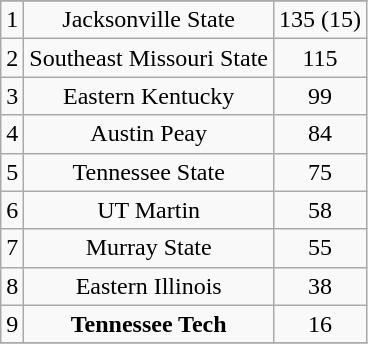<table class="wikitable">
<tr align="center">
</tr>
<tr align="center">
<td>1</td>
<td>Jacksonville State</td>
<td>135 (15)</td>
</tr>
<tr align="center">
<td>2</td>
<td>Southeast Missouri State</td>
<td>115</td>
</tr>
<tr align="center">
<td>3</td>
<td>Eastern Kentucky</td>
<td>99</td>
</tr>
<tr align="center">
<td>4</td>
<td>Austin Peay</td>
<td>84</td>
</tr>
<tr align="center">
<td>5</td>
<td>Tennessee State</td>
<td>75</td>
</tr>
<tr align="center">
<td>6</td>
<td>UT Martin</td>
<td>58</td>
</tr>
<tr align="center">
<td>7</td>
<td>Murray State</td>
<td>55</td>
</tr>
<tr align="center">
<td>8</td>
<td>Eastern Illinois</td>
<td>38</td>
</tr>
<tr align="center">
<td>9</td>
<td><strong>Tennessee Tech</strong></td>
<td>16</td>
</tr>
<tr>
</tr>
</table>
